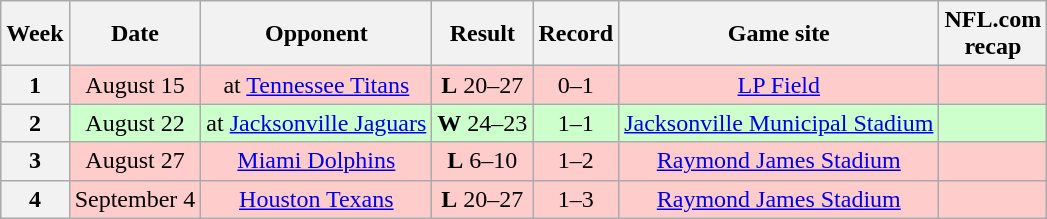<table class="wikitable" style="align=center">
<tr>
<th>Week</th>
<th>Date</th>
<th>Opponent</th>
<th>Result</th>
<th>Record</th>
<th>Game site</th>
<th>NFL.com<br>recap</th>
</tr>
<tr bgcolor="#fcc">
<th>1</th>
<td style="text-align:center;">August 15</td>
<td style="text-align:center;">at <a href='#'>Tennessee Titans</a></td>
<td style="text-align:center;"><strong>L</strong> 20–27</td>
<td style="text-align:center;">0–1</td>
<td style="text-align:center;"><a href='#'>LP Field</a></td>
<td style="text-align:center;"></td>
</tr>
<tr bgcolor="#cfc">
<th>2</th>
<td style="text-align:center;">August 22</td>
<td>at <a href='#'>Jacksonville Jaguars</a></td>
<td style="text-align:center;"><strong>W</strong> 24–23</td>
<td style="text-align:center;">1–1</td>
<td style="text-align:center;"><a href='#'>Jacksonville Municipal Stadium</a></td>
<td style="text-align:center;"></td>
</tr>
<tr bgcolor="#fcc">
<th>3</th>
<td style="text-align:center;">August 27</td>
<td style="text-align:center;"><a href='#'>Miami Dolphins</a></td>
<td style="text-align:center;"><strong>L</strong> 6–10</td>
<td style="text-align:center;">1–2</td>
<td style="text-align:center;"><a href='#'>Raymond James Stadium</a></td>
<td style="text-align:center;"></td>
</tr>
<tr bgcolor="#fcc">
<th>4</th>
<td style="text-align:center;">September 4</td>
<td style="text-align:center;"><a href='#'>Houston Texans</a></td>
<td style="text-align:center;"><strong>L</strong> 20–27</td>
<td style="text-align:center;">1–3</td>
<td style="text-align:center;"><a href='#'>Raymond James Stadium</a></td>
<td style="text-align:center;"></td>
</tr>
</table>
